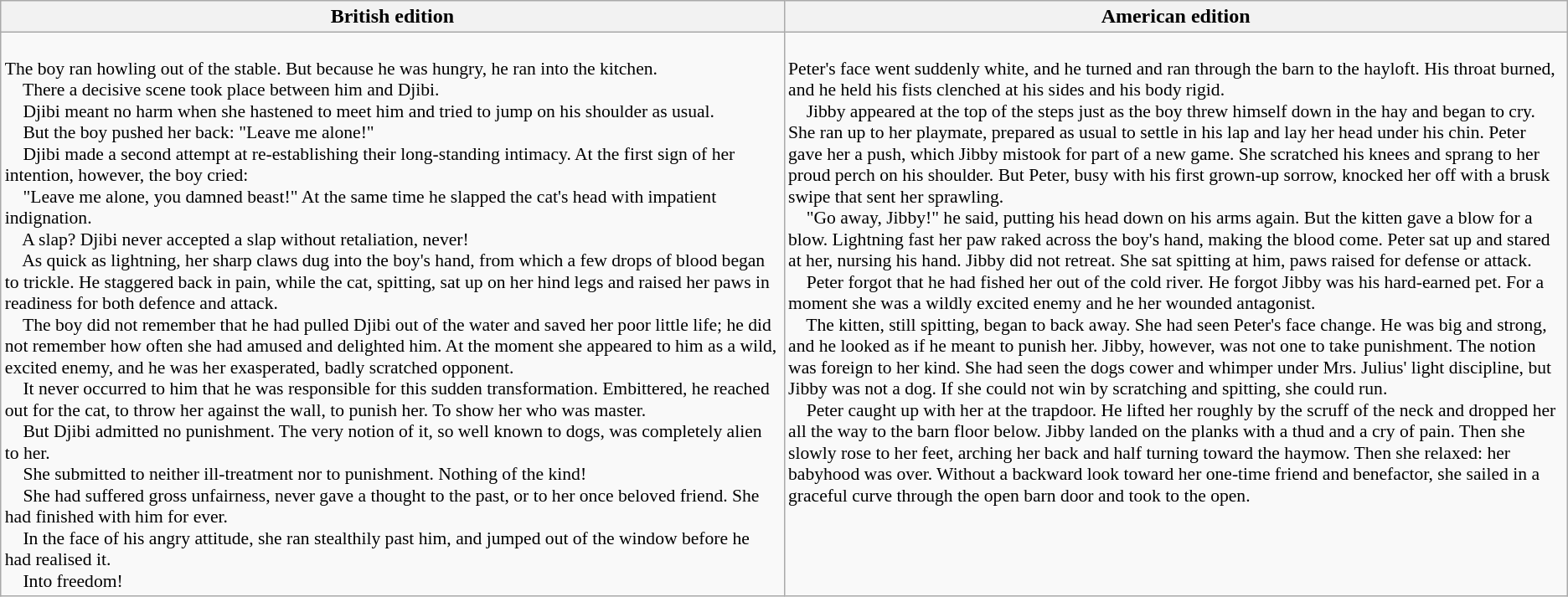<table class="wikitable">
<tr>
<th scope="col" style="width: 49%">British edition</th>
<th scope="col" style="width: 49%">American edition</th>
</tr>
<tr style="vertical-align: top;">
<td style="font-size: 90%;"><br>The boy ran howling out of the stable. But because he was hungry, he ran into the kitchen.<br>
 There a decisive scene took place between him and Djibi.<br>
 Djibi meant no harm when she hastened to meet him and tried to jump on his shoulder as usual.<br>
 But the boy pushed her back: "Leave me alone!"<br>
 Djibi made a second attempt at re-establishing their long-standing intimacy. At the first sign of her intention, however, the boy cried:<br>
 "Leave me alone, you damned beast!" At the same time he slapped the cat's head with impatient indignation.<br>
 A slap? Djibi never accepted a slap without retaliation, never!<br>
 As quick as lightning, her sharp claws dug into the boy's hand, from which a few drops of blood began to trickle. He staggered back in pain, while the cat, spitting, sat up on her hind legs and raised her paws in readiness for both defence and attack.<br>
 The boy did not remember that he had pulled Djibi out of the water and saved her poor little life; he did not remember how often she had amused and delighted him. At the moment she appeared to him as a wild, excited enemy, and he was her exasperated, badly scratched opponent.<br>
 It never occurred to him that he was responsible for this sudden transformation. Embittered, he reached out for the cat, to throw her against the wall, to punish her. To show her who was master.<br>
 But Djibi admitted no punishment. The very notion of it, so well known to dogs, was completely alien to her.<br>
 She submitted to neither ill-treatment nor to punishment. Nothing of the kind!<br>
 She had suffered gross unfairness, never gave a thought to the past, or to her once beloved friend. She had finished with him for ever.<br>
 In the face of his angry attitude, she ran stealthily past him, and jumped out of the window before he had realised it.<br>
 Into freedom!</td>
<td style="font-size: 90%;"><br>Peter's face went suddenly white, and he turned and ran through the barn to the hayloft. His throat burned, and he held his fists clenched at his sides and his body rigid.<br>
 Jibby appeared at the top of the steps just as the boy threw himself down in the hay and began to cry. She ran up to her playmate, prepared as usual to settle in his lap and lay her head under his chin. Peter gave her a push, which Jibby mistook for part of a new game. She scratched his knees and sprang to her proud perch on his shoulder. But Peter, busy with his first grown-up sorrow, knocked her off with a brusk swipe that sent her sprawling.<br>
 "Go away, Jibby!" he said, putting his head down on his arms again. But the kitten gave a blow for a blow. Lightning fast her paw raked across the boy's hand, making the blood come. Peter sat up and stared at her, nursing his hand. Jibby did not retreat. She sat spitting at him, paws raised for defense or attack.<br>
 Peter forgot that he had fished her out of the cold river. He forgot Jibby was his hard-earned pet. For a moment she was a wildly excited enemy and he her wounded antagonist.<br>
 The kitten, still spitting, began to back away. She had seen Peter's face change. He was big and strong, and he looked as if he meant to punish her. Jibby, however, was not one to take punishment. The notion was foreign to her kind. She had seen the dogs cower and whimper under Mrs. Julius' light discipline, but Jibby was not a dog. If she could not win by scratching and spitting, she could run.<br>
 Peter caught up with her at the trapdoor. He lifted her roughly by the scruff of the neck and dropped her all the way to the barn floor below. Jibby landed on the planks with a thud and a cry of pain. Then she slowly rose to her feet, arching her back and half turning toward the haymow. Then she relaxed: her babyhood was over. Without a backward look toward her one-time friend and benefactor, she sailed in a graceful curve through the open barn door and took to the open.</td>
</tr>
</table>
